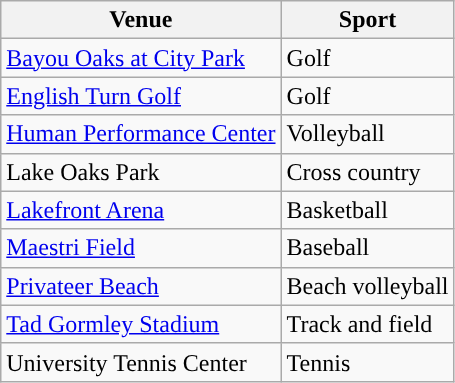<table class="wikitable"; style= "text-align: ">
<tr>
<th width=px>Venue</th>
<th width=px>Sport</th>
</tr>
<tr>
<td><a href='#'>Bayou Oaks at City Park</a></td>
<td>Golf</td>
</tr>
<tr>
<td><a href='#'>English Turn Golf</a></td>
<td>Golf</td>
</tr>
<tr>
<td><a href='#'>Human Performance Center</a></td>
<td>Volleyball</td>
</tr>
<tr>
<td>Lake Oaks Park</td>
<td>Cross country</td>
</tr>
<tr>
<td><a href='#'>Lakefront Arena</a></td>
<td>Basketball</td>
</tr>
<tr>
<td><a href='#'>Maestri Field</a></td>
<td>Baseball</td>
</tr>
<tr>
<td><a href='#'>Privateer Beach</a></td>
<td>Beach volleyball</td>
</tr>
<tr>
<td><a href='#'>Tad Gormley Stadium</a></td>
<td>Track and field</td>
</tr>
<tr>
<td>University Tennis Center</td>
<td>Tennis</td>
</tr>
</table>
